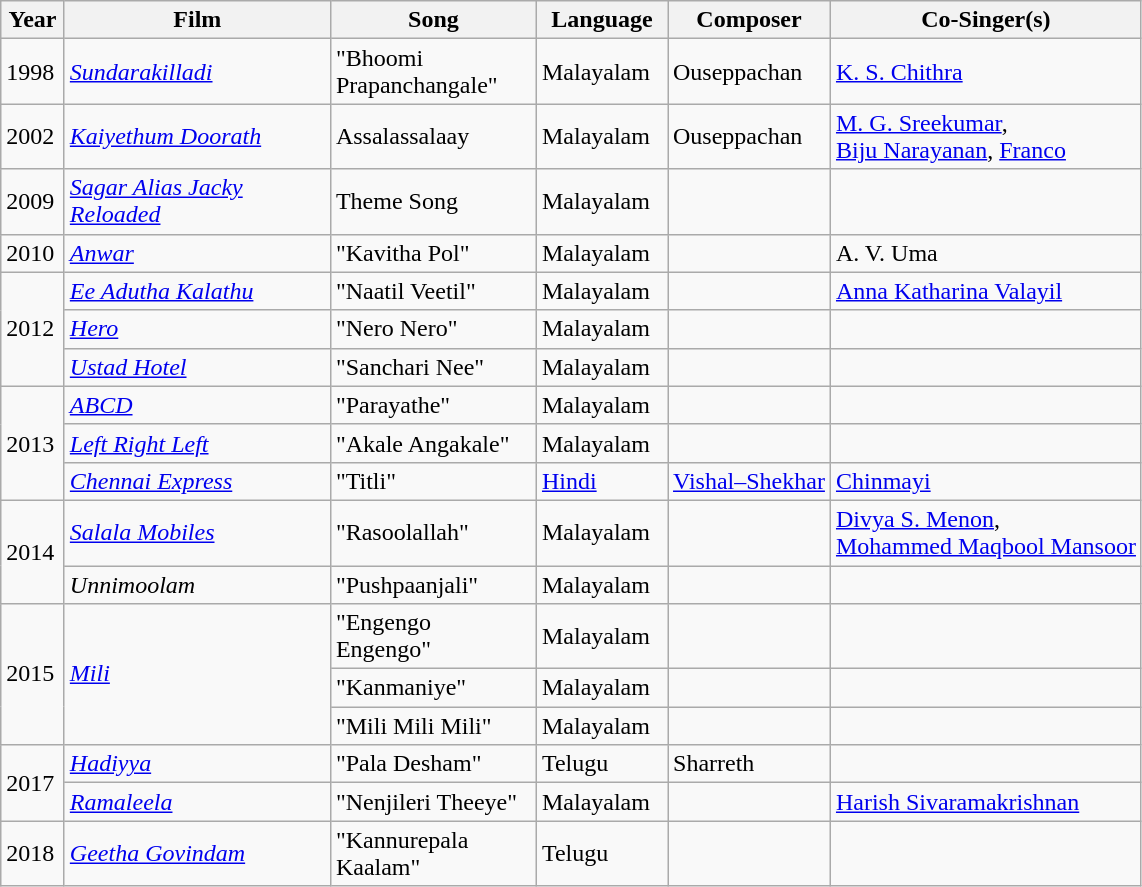<table class="wikitable sortable">
<tr>
<th width="35">Year</th>
<th width="170">Film</th>
<th width="130">Song</th>
<th width="80">Language</th>
<th>Composer</th>
<th>Co-Singer(s)</th>
</tr>
<tr>
<td>1998</td>
<td><em><a href='#'>Sundarakilladi</a></em></td>
<td>"Bhoomi Prapanchangale"</td>
<td>Malayalam</td>
<td>Ouseppachan</td>
<td><a href='#'>K. S. Chithra</a></td>
</tr>
<tr>
<td>2002</td>
<td><em><a href='#'>Kaiyethum Doorath</a></em></td>
<td>Assalassalaay</td>
<td>Malayalam</td>
<td>Ouseppachan</td>
<td><a href='#'>M. G. Sreekumar</a>,<br><a href='#'>Biju Narayanan</a>, <a href='#'>Franco</a></td>
</tr>
<tr>
<td>2009</td>
<td><em><a href='#'>Sagar Alias Jacky Reloaded</a></em></td>
<td>Theme Song</td>
<td>Malayalam</td>
<td></td>
</tr>
<tr>
<td>2010</td>
<td><em><a href='#'>Anwar</a></em></td>
<td>"Kavitha Pol"</td>
<td>Malayalam</td>
<td></td>
<td>A. V. Uma</td>
</tr>
<tr>
<td rowspan="3">2012</td>
<td><em><a href='#'>Ee Adutha Kalathu</a></em></td>
<td>"Naatil Veetil"</td>
<td>Malayalam</td>
<td></td>
<td><a href='#'>Anna Katharina Valayil</a></td>
</tr>
<tr>
<td><a href='#'><em>Hero</em></a></td>
<td>"Nero Nero"</td>
<td>Malayalam</td>
<td></td>
<td></td>
</tr>
<tr>
<td><a href='#'><em>Ustad Hotel</em></a></td>
<td>"Sanchari Nee"</td>
<td>Malayalam</td>
<td></td>
<td></td>
</tr>
<tr>
<td rowspan="3">2013</td>
<td><em><a href='#'>ABCD</a></em></td>
<td>"Parayathe"</td>
<td>Malayalam</td>
<td></td>
<td></td>
</tr>
<tr>
<td><em><a href='#'>Left Right Left</a></em></td>
<td>"Akale Angakale"</td>
<td>Malayalam</td>
<td></td>
</tr>
<tr>
<td><em><a href='#'>Chennai Express</a></em></td>
<td>"Titli"</td>
<td><a href='#'>Hindi</a></td>
<td><a href='#'>Vishal–Shekhar</a></td>
<td><a href='#'>Chinmayi</a></td>
</tr>
<tr>
<td rowspan="2">2014</td>
<td><em><a href='#'>Salala Mobiles</a></em></td>
<td>"Rasoolallah"</td>
<td>Malayalam</td>
<td></td>
<td><a href='#'>Divya S. Menon</a>,<br><a href='#'>Mohammed Maqbool Mansoor</a></td>
</tr>
<tr>
<td><em>Unnimoolam</em></td>
<td>"Pushpaanjali"</td>
<td>Malayalam</td>
<td></td>
<td></td>
</tr>
<tr>
<td rowspan="3">2015</td>
<td rowspan="3"><em><a href='#'>Mili</a></em></td>
<td>"Engengo Engengo"</td>
<td>Malayalam</td>
<td></td>
<td></td>
</tr>
<tr>
<td>"Kanmaniye"</td>
<td>Malayalam</td>
<td></td>
<td></td>
</tr>
<tr>
<td>"Mili Mili Mili"</td>
<td>Malayalam</td>
<td></td>
<td></td>
</tr>
<tr>
<td rowspan="2">2017</td>
<td><em><a href='#'>Hadiyya</a></em></td>
<td>"Pala Desham"</td>
<td>Telugu</td>
<td>Sharreth</td>
<td></td>
</tr>
<tr>
<td><em><a href='#'>Ramaleela</a></em></td>
<td>"Nenjileri Theeye"</td>
<td>Malayalam</td>
<td></td>
<td><a href='#'>Harish Sivaramakrishnan</a></td>
</tr>
<tr>
<td>2018</td>
<td><em><a href='#'>Geetha Govindam</a></em></td>
<td>"Kannurepala Kaalam"</td>
<td>Telugu</td>
<td></td>
<td></td>
</tr>
</table>
